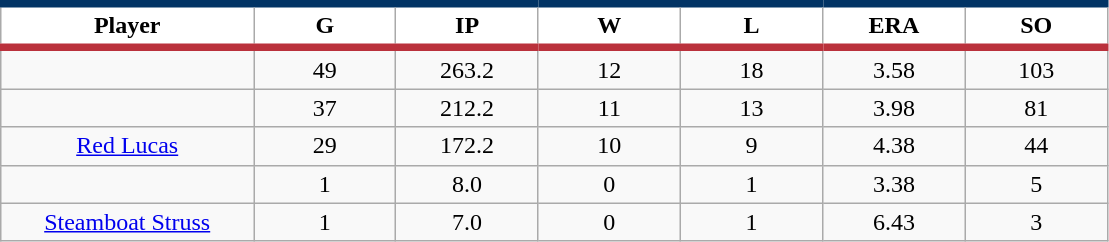<table class="wikitable sortable">
<tr>
<th style="background:#FFFFFF; border-top:#023465 5px solid; border-bottom:#ba313c 5px solid;" width="16%">Player</th>
<th style="background:#FFFFFF; border-top:#023465 5px solid; border-bottom:#ba313c 5px solid;" width="9%">G</th>
<th style="background:#FFFFFF; border-top:#023465 5px solid; border-bottom:#ba313c 5px solid;" width="9%">IP</th>
<th style="background:#FFFFFF; border-top:#023465 5px solid; border-bottom:#ba313c 5px solid;" width="9%">W</th>
<th style="background:#FFFFFF; border-top:#023465 5px solid; border-bottom:#ba313c 5px solid;" width="9%">L</th>
<th style="background:#FFFFFF; border-top:#023465 5px solid; border-bottom:#ba313c 5px solid;" width="9%">ERA</th>
<th style="background:#FFFFFF; border-top:#023465 5px solid; border-bottom:#ba313c 5px solid;" width="9%">SO</th>
</tr>
<tr align="center">
<td></td>
<td>49</td>
<td>263.2</td>
<td>12</td>
<td>18</td>
<td>3.58</td>
<td>103</td>
</tr>
<tr align="center">
<td></td>
<td>37</td>
<td>212.2</td>
<td>11</td>
<td>13</td>
<td>3.98</td>
<td>81</td>
</tr>
<tr align="center">
<td><a href='#'>Red Lucas</a></td>
<td>29</td>
<td>172.2</td>
<td>10</td>
<td>9</td>
<td>4.38</td>
<td>44</td>
</tr>
<tr align="center">
<td></td>
<td>1</td>
<td>8.0</td>
<td>0</td>
<td>1</td>
<td>3.38</td>
<td>5</td>
</tr>
<tr align="center">
<td><a href='#'>Steamboat Struss</a></td>
<td>1</td>
<td>7.0</td>
<td>0</td>
<td>1</td>
<td>6.43</td>
<td>3</td>
</tr>
</table>
